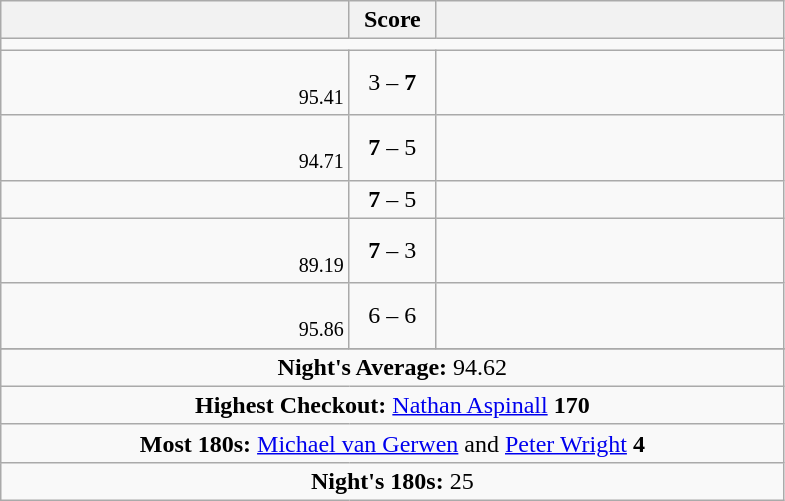<table class=wikitable style="text-align:center">
<tr>
<th width=225></th>
<th width=50>Score</th>
<th width=225></th>
</tr>
<tr align=center>
<td colspan="3"></td>
</tr>
<tr align=left>
<td align=right> <br> <small><span>95.41</span></small></td>
<td align=center>3 – <strong>7</strong></td>
<td></td>
</tr>
<tr align=left>
<td align=right> <br> <small><span>94.71</span></small></td>
<td align=center><strong>7</strong> – 5</td>
<td></td>
</tr>
<tr align=left>
<td align=right></td>
<td align=center><strong>7</strong> – 5</td>
<td></td>
</tr>
<tr align=left>
<td align=right> <br> <small><span>89.19</span></small></td>
<td align=center><strong>7</strong> – 3</td>
<td></td>
</tr>
<tr align=left>
<td align=right> <br> <small><span>95.86</span></small></td>
<td align=center>6 – 6</td>
<td></td>
</tr>
<tr align=center>
</tr>
<tr align=center>
<td colspan="3"><strong>Night's Average:</strong> 94.62</td>
</tr>
<tr align=center>
<td colspan="3"><strong>Highest Checkout:</strong>  <a href='#'>Nathan Aspinall</a> <strong>170</strong></td>
</tr>
<tr align=center>
<td colspan="3"><strong>Most 180s:</strong>  <a href='#'>Michael van Gerwen</a> and   <a href='#'>Peter Wright</a> <strong>4</strong></td>
</tr>
<tr align=center>
<td colspan="3"><strong>Night's 180s:</strong> 25</td>
</tr>
</table>
